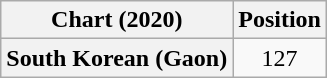<table class="wikitable plainrowheaders" style="text-align:center">
<tr>
<th scope="col">Chart (2020)</th>
<th scope="col">Position</th>
</tr>
<tr>
<th scope="row">South Korean (Gaon)</th>
<td>127</td>
</tr>
</table>
